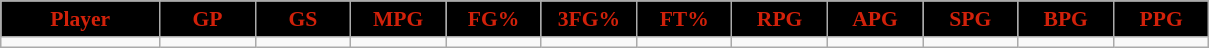<table class="wikitable sortable" style="font-size: 90%">
<tr>
<th style="background:#000000;color:#d1210a;" width="10%">Player</th>
<th style="background:#000000;color:#d1210a;" width="6%">GP</th>
<th style="background:#000000;color:#d1210a;" width="6%">GS</th>
<th style="background:#000000;color:#d1210a;" width="6%">MPG</th>
<th style="background:#000000;color:#d1210a;" width="6%">FG%</th>
<th style="background:#000000;color:#d1210a;" width="6%">3FG%</th>
<th style="background:#000000;color:#d1210a;" width="6%">FT%</th>
<th style="background:#000000;color:#d1210a;" width="6%">RPG</th>
<th style="background:#000000;color:#d1210a;" width="6%">APG</th>
<th style="background:#000000;color:#d1210a;" width="6%">SPG</th>
<th style="background:#000000;color:#d1210a;" width="6%">BPG</th>
<th style="background:#000000;color:#d1210a;" width="6%">PPG</th>
</tr>
<tr>
<td></td>
<td></td>
<td></td>
<td></td>
<td></td>
<td></td>
<td></td>
<td></td>
<td></td>
<td></td>
<td></td>
<td></td>
</tr>
</table>
